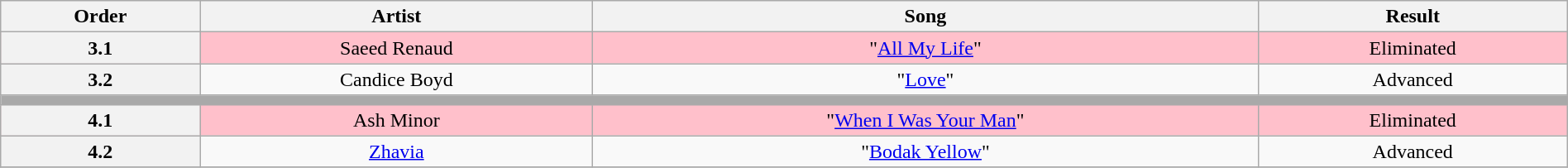<table class="wikitable plainrowheaders" style="text-align: center; width:100%;">
<tr>
<th>Order</th>
<th>Artist</th>
<th>Song</th>
<th>Result</th>
</tr>
<tr style="background:pink;">
<th>3.1</th>
<td>Saeed Renaud</td>
<td>"<a href='#'>All My Life</a>"</td>
<td>Eliminated</td>
</tr>
<tr>
<th>3.2</th>
<td>Candice Boyd</td>
<td>"<a href='#'>Love</a>"</td>
<td>Advanced</td>
</tr>
<tr>
<td colspan="4" style="background:darkgray;"></td>
</tr>
<tr style="background:pink;">
<th>4.1</th>
<td>Ash Minor</td>
<td>"<a href='#'>When I Was Your Man</a>"</td>
<td>Eliminated</td>
</tr>
<tr>
<th>4.2</th>
<td><a href='#'>Zhavia</a></td>
<td>"<a href='#'>Bodak Yellow</a>"</td>
<td>Advanced</td>
</tr>
<tr>
</tr>
</table>
